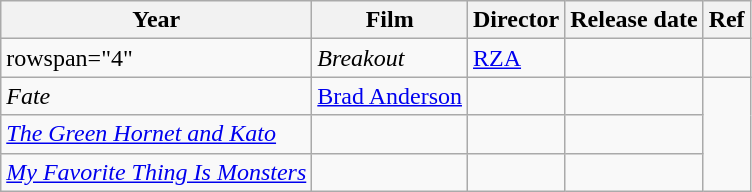<table class="wikitable plainrowheaders" border="1">
<tr>
<th scope="col">Year</th>
<th scope="col">Film</th>
<th scope="col">Director</th>
<th scope="col">Release date</th>
<th scope="col">Ref</th>
</tr>
<tr>
<td>rowspan="4" </td>
<td><em>Breakout </em></td>
<td><a href='#'>RZA</a></td>
<td></td>
<td></td>
</tr>
<tr>
<td><em>Fate</em></td>
<td><a href='#'>Brad Anderson</a></td>
<td></td>
<td></td>
</tr>
<tr>
<td><em><a href='#'>The Green Hornet and Kato</a></em></td>
<td></td>
<td></td>
<td></td>
</tr>
<tr>
<td><em><a href='#'>My Favorite Thing Is Monsters</a></em></td>
<td></td>
<td></td>
<td></td>
</tr>
</table>
